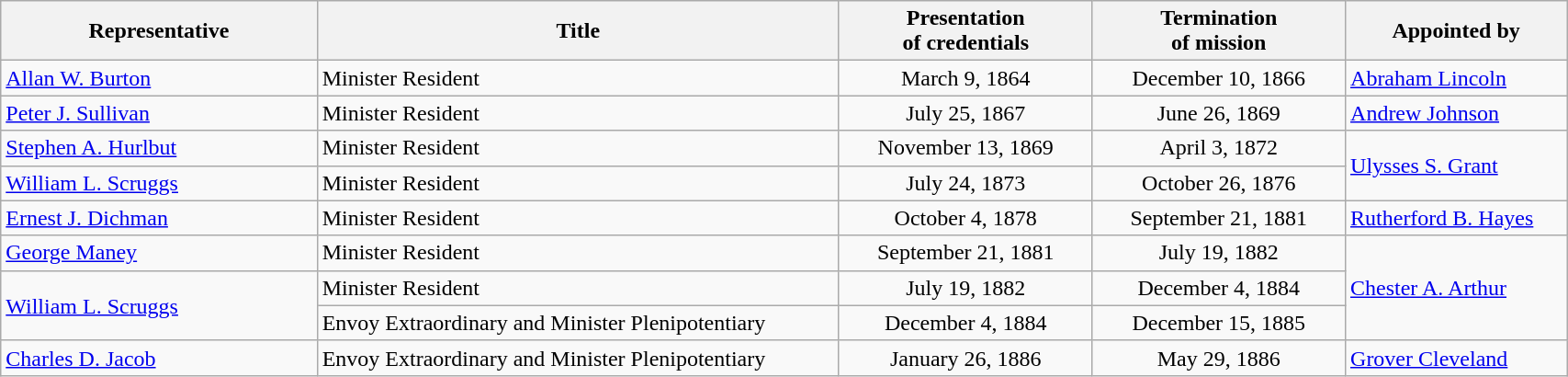<table class=wikitable width=90%>
<tr>
<th width=20%>Representative</th>
<th width=33%>Title</th>
<th width=16%>Presentation<br>of credentials</th>
<th width=16%>Termination<br>of mission</th>
<th width=14%>Appointed by</th>
</tr>
<tr>
<td><a href='#'>Allan W. Burton</a></td>
<td>Minister Resident</td>
<td align=center>March 9, 1864</td>
<td align=center>December 10, 1866</td>
<td><a href='#'>Abraham Lincoln</a></td>
</tr>
<tr>
<td><a href='#'>Peter J. Sullivan</a></td>
<td>Minister Resident</td>
<td align=center>July 25, 1867</td>
<td align=center>June 26, 1869</td>
<td><a href='#'>Andrew Johnson</a></td>
</tr>
<tr>
<td><a href='#'>Stephen A. Hurlbut</a></td>
<td>Minister Resident</td>
<td align=center>November 13, 1869</td>
<td align=center>April 3, 1872</td>
<td rowspan=2><a href='#'>Ulysses S. Grant</a></td>
</tr>
<tr>
<td><a href='#'>William L. Scruggs</a></td>
<td>Minister Resident</td>
<td align=center>July 24, 1873</td>
<td align=center>October 26, 1876</td>
</tr>
<tr>
<td><a href='#'>Ernest J. Dichman</a></td>
<td>Minister Resident</td>
<td align=center>October 4, 1878</td>
<td align=center>September 21, 1881</td>
<td><a href='#'>Rutherford B. Hayes</a></td>
</tr>
<tr>
<td><a href='#'>George Maney</a></td>
<td>Minister Resident</td>
<td align=center>September 21, 1881</td>
<td align=center>July 19, 1882</td>
<td rowspan=3><a href='#'>Chester A. Arthur</a></td>
</tr>
<tr>
<td rowspan=2><a href='#'>William L. Scruggs</a></td>
<td>Minister Resident</td>
<td align=center>July 19, 1882</td>
<td align=center>December 4, 1884</td>
</tr>
<tr>
<td>Envoy Extraordinary and Minister Plenipotentiary</td>
<td align=center>December 4, 1884</td>
<td align=center>December 15, 1885</td>
</tr>
<tr>
<td><a href='#'>Charles D. Jacob</a></td>
<td>Envoy Extraordinary and Minister Plenipotentiary</td>
<td align=center>January 26, 1886</td>
<td align=center>May 29, 1886</td>
<td><a href='#'>Grover Cleveland</a></td>
</tr>
</table>
